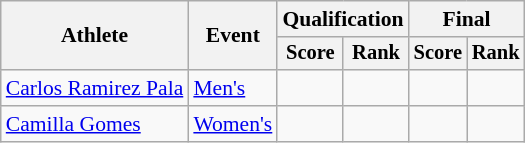<table class="wikitable" style="font-size:90%">
<tr>
<th rowspan=2>Athlete</th>
<th rowspan=2>Event</th>
<th colspan="2">Qualification</th>
<th colspan="2">Final</th>
</tr>
<tr style="font-size:95%">
<th>Score</th>
<th>Rank</th>
<th>Score</th>
<th>Rank</th>
</tr>
<tr align=center>
<td align=left><a href='#'>Carlos Ramirez Pala</a></td>
<td align=left><a href='#'>Men's</a></td>
<td></td>
<td></td>
<td></td>
<td></td>
</tr>
<tr align=center>
<td align=left><a href='#'>Camilla Gomes</a></td>
<td align=left><a href='#'>Women's</a></td>
<td></td>
<td></td>
<td></td>
<td></td>
</tr>
</table>
